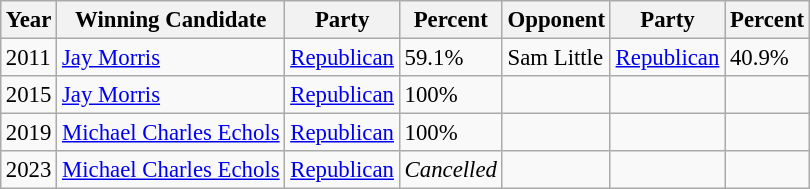<table class="wikitable" style="margin:0.5em auto; font-size:95%;">
<tr>
<th>Year</th>
<th>Winning Candidate</th>
<th>Party</th>
<th>Percent</th>
<th>Opponent</th>
<th>Party</th>
<th>Percent</th>
</tr>
<tr>
<td>2011</td>
<td><a href='#'>Jay Morris</a></td>
<td><a href='#'>Republican</a></td>
<td>59.1%</td>
<td>Sam Little</td>
<td><a href='#'>Republican</a></td>
<td>40.9%</td>
</tr>
<tr>
<td>2015</td>
<td><a href='#'>Jay Morris</a></td>
<td><a href='#'>Republican</a></td>
<td>100%</td>
<td></td>
<td></td>
<td></td>
</tr>
<tr>
<td>2019</td>
<td><a href='#'>Michael Charles Echols</a></td>
<td><a href='#'>Republican</a></td>
<td>100%</td>
<td></td>
<td></td>
<td></td>
</tr>
<tr>
<td>2023</td>
<td><a href='#'>Michael Charles Echols</a></td>
<td><a href='#'>Republican</a></td>
<td><em>Cancelled</em></td>
<td></td>
<td></td>
<td></td>
</tr>
</table>
